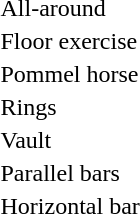<table>
<tr>
<td>All-around<br></td>
<td></td>
<td></td>
<td></td>
</tr>
<tr>
<td>Floor exercise<br></td>
<td></td>
<td></td>
<td></td>
</tr>
<tr>
<td>Pommel horse<br></td>
<td></td>
<td></td>
<td></td>
</tr>
<tr>
<td>Rings<br></td>
<td></td>
<td></td>
<td></td>
</tr>
<tr>
<td>Vault<br></td>
<td></td>
<td></td>
<td></td>
</tr>
<tr>
<td>Parallel bars<br></td>
<td></td>
<td></td>
<td></td>
</tr>
<tr>
<td>Horizontal bar<br></td>
<td></td>
<td></td>
<td></td>
</tr>
</table>
